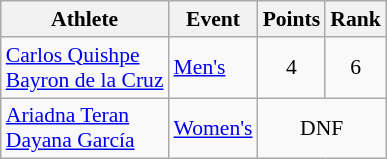<table class=wikitable style="font-size:90%">
<tr>
<th>Athlete</th>
<th>Event</th>
<th>Points</th>
<th>Rank</th>
</tr>
<tr align=center>
<td align=left><a href='#'>Carlos Quishpe</a><br><a href='#'>Bayron de la Cruz</a></td>
<td align=left><a href='#'>Men's</a></td>
<td>4</td>
<td>6</td>
</tr>
<tr align=center>
<td align=left><a href='#'>Ariadna Teran</a><br><a href='#'>Dayana García</a></td>
<td align=left><a href='#'>Women's</a></td>
<td colspan=2>DNF</td>
</tr>
</table>
